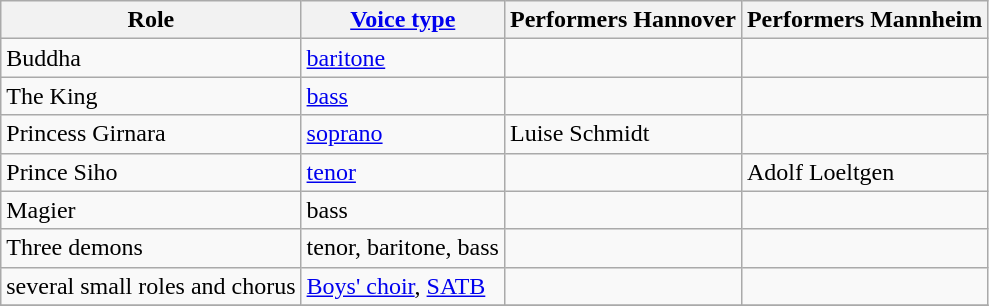<table class="wikitable">
<tr>
<th>Role</th>
<th><a href='#'>Voice type</a></th>
<th>Performers Hannover</th>
<th>Performers Mannheim</th>
</tr>
<tr>
<td>Buddha</td>
<td><a href='#'>baritone</a></td>
<td></td>
<td></td>
</tr>
<tr>
<td>The King</td>
<td><a href='#'>bass</a></td>
<td></td>
<td></td>
</tr>
<tr>
<td>Princess Girnara</td>
<td><a href='#'>soprano</a></td>
<td>Luise Schmidt</td>
<td></td>
</tr>
<tr>
<td>Prince Siho</td>
<td><a href='#'>tenor</a></td>
<td></td>
<td>Adolf Loeltgen</td>
</tr>
<tr>
<td>Magier</td>
<td>bass</td>
<td></td>
<td></td>
</tr>
<tr>
<td>Three demons</td>
<td>tenor, baritone, bass</td>
<td></td>
<td></td>
</tr>
<tr>
<td>several small roles and chorus</td>
<td><a href='#'>Boys' choir</a>, <a href='#'>SATB</a></td>
<td></td>
<td></td>
</tr>
<tr>
</tr>
</table>
